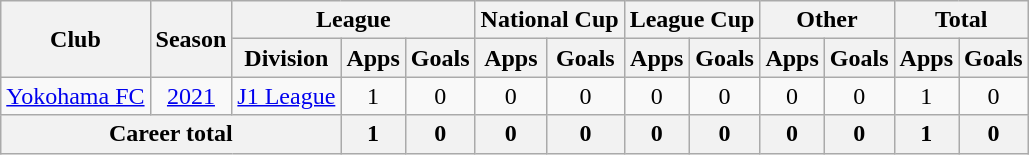<table class="wikitable" style="text-align: center">
<tr>
<th rowspan="2">Club</th>
<th rowspan="2">Season</th>
<th colspan="3">League</th>
<th colspan="2">National Cup</th>
<th colspan="2">League Cup</th>
<th colspan="2">Other</th>
<th colspan="2">Total</th>
</tr>
<tr>
<th>Division</th>
<th>Apps</th>
<th>Goals</th>
<th>Apps</th>
<th>Goals</th>
<th>Apps</th>
<th>Goals</th>
<th>Apps</th>
<th>Goals</th>
<th>Apps</th>
<th>Goals</th>
</tr>
<tr>
<td><a href='#'>Yokohama FC</a></td>
<td><a href='#'>2021</a></td>
<td><a href='#'>J1 League</a></td>
<td>1</td>
<td>0</td>
<td>0</td>
<td>0</td>
<td>0</td>
<td>0</td>
<td>0</td>
<td>0</td>
<td>1</td>
<td>0</td>
</tr>
<tr>
<th colspan=3>Career total</th>
<th>1</th>
<th>0</th>
<th>0</th>
<th>0</th>
<th>0</th>
<th>0</th>
<th>0</th>
<th>0</th>
<th>1</th>
<th>0</th>
</tr>
</table>
